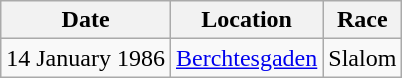<table class="wikitable">
<tr>
<th>Date</th>
<th>Location</th>
<th>Race</th>
</tr>
<tr>
<td>14 January 1986</td>
<td> <a href='#'>Berchtesgaden</a></td>
<td>Slalom</td>
</tr>
</table>
